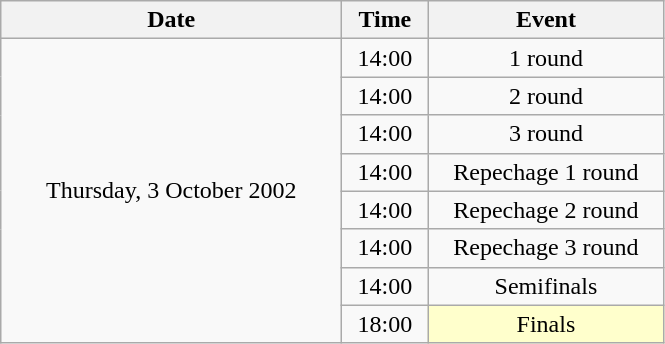<table class = "wikitable" style="text-align:center;">
<tr>
<th width=220>Date</th>
<th width=50>Time</th>
<th width=150>Event</th>
</tr>
<tr>
<td rowspan=8>Thursday, 3 October 2002</td>
<td>14:00</td>
<td>1 round</td>
</tr>
<tr>
<td>14:00</td>
<td>2 round</td>
</tr>
<tr>
<td>14:00</td>
<td>3 round</td>
</tr>
<tr>
<td>14:00</td>
<td>Repechage 1 round</td>
</tr>
<tr>
<td>14:00</td>
<td>Repechage 2 round</td>
</tr>
<tr>
<td>14:00</td>
<td>Repechage 3 round</td>
</tr>
<tr>
<td>14:00</td>
<td>Semifinals</td>
</tr>
<tr>
<td>18:00</td>
<td bgcolor=ffffcc>Finals</td>
</tr>
</table>
